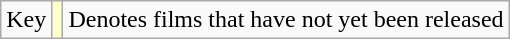<table class="wikitable">
<tr>
<td>Key</td>
<td style="background:#FFFFCC;"></td>
<td>Denotes films that have not yet been released</td>
</tr>
</table>
